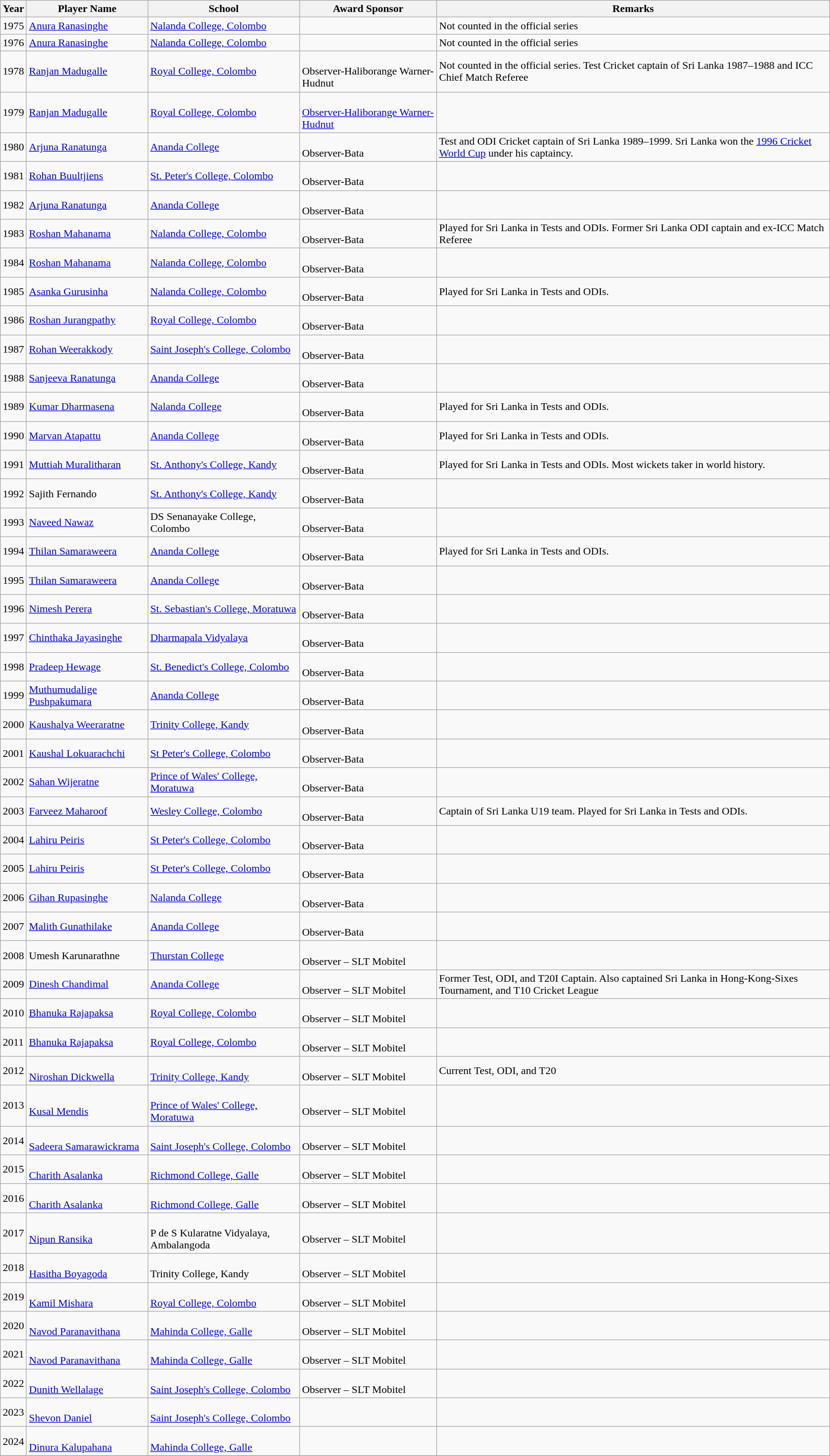<table class="wikitable sortable">
<tr>
<th>Year</th>
<th>Player Name</th>
<th>School</th>
<th>Award Sponsor</th>
<th>Remarks</th>
</tr>
<tr>
<td>1975</td>
<td><a href='#'>Anura Ranasinghe</a></td>
<td><a href='#'>Nalanda College, Colombo</a></td>
<td></td>
<td>Not counted in the official series</td>
</tr>
<tr>
<td>1976</td>
<td><a href='#'>Anura Ranasinghe</a></td>
<td><a href='#'>Nalanda College, Colombo</a></td>
<td></td>
<td>Not counted in the official series</td>
</tr>
<tr>
<td>1978</td>
<td><a href='#'>Ranjan Madugalle</a></td>
<td><a href='#'>Royal College, Colombo</a></td>
<td><br>Observer-Haliborange Warner-Hudnut</td>
<td>Not counted in the official series. Test Cricket captain of Sri Lanka 1987–1988 and ICC Chief Match Referee</td>
</tr>
<tr>
<td>1979</td>
<td><a href='#'>Ranjan Madugalle</a></td>
<td><a href='#'>Royal College, Colombo</a></td>
<td><br><a href='#'>Observer-Haliborange Warner-Hudnut</a></td>
<td></td>
</tr>
<tr>
<td>1980</td>
<td><a href='#'>Arjuna Ranatunga</a></td>
<td><a href='#'>Ananda College</a></td>
<td><br>Observer-Bata</td>
<td>Test and ODI Cricket captain of Sri Lanka 1989–1999. Sri Lanka won the <a href='#'>1996 Cricket World Cup</a> under his captaincy.</td>
</tr>
<tr>
<td>1981</td>
<td><a href='#'>Rohan Buultjiens</a></td>
<td><a href='#'>St. Peter's College, Colombo</a></td>
<td><br>Observer-Bata</td>
<td></td>
</tr>
<tr>
<td>1982</td>
<td><a href='#'>Arjuna Ranatunga</a></td>
<td><a href='#'>Ananda College</a></td>
<td><br>Observer-Bata</td>
</tr>
<tr>
<td>1983</td>
<td><a href='#'>Roshan Mahanama</a></td>
<td><a href='#'>Nalanda College, Colombo</a></td>
<td><br>Observer-Bata</td>
<td>Played for Sri Lanka in Tests and ODIs. Former Sri Lanka ODI captain and ex-ICC Match Referee</td>
</tr>
<tr>
<td>1984</td>
<td><a href='#'>Roshan Mahanama</a></td>
<td><a href='#'>Nalanda College, Colombo</a></td>
<td><br>Observer-Bata</td>
<td></td>
</tr>
<tr>
<td>1985</td>
<td><a href='#'>Asanka Gurusinha</a></td>
<td><a href='#'>Nalanda College, Colombo</a></td>
<td><br>Observer-Bata</td>
<td>Played for Sri Lanka in Tests and ODIs.</td>
</tr>
<tr>
<td>1986</td>
<td><a href='#'>Roshan Jurangpathy</a></td>
<td><a href='#'>Royal College, Colombo</a></td>
<td><br>Observer-Bata</td>
<td></td>
</tr>
<tr>
<td>1987</td>
<td><a href='#'>Rohan Weerakkody</a></td>
<td><a href='#'>Saint Joseph's College, Colombo</a></td>
<td><br>Observer-Bata</td>
<td></td>
</tr>
<tr>
<td>1988</td>
<td><a href='#'>Sanjeeva Ranatunga</a></td>
<td><a href='#'>Ananda College</a></td>
<td><br>Observer-Bata</td>
<td></td>
</tr>
<tr>
<td>1989</td>
<td><a href='#'>Kumar Dharmasena</a></td>
<td><a href='#'>Nalanda College</a></td>
<td><br>Observer-Bata</td>
<td>Played for Sri Lanka in Tests and ODIs.</td>
</tr>
<tr>
<td>1990</td>
<td><a href='#'>Marvan Atapattu</a></td>
<td><a href='#'>Ananda College</a></td>
<td><br>Observer-Bata</td>
<td>Played for Sri Lanka in Tests and ODIs.</td>
</tr>
<tr>
<td>1991</td>
<td><a href='#'>Muttiah Muralitharan</a></td>
<td><a href='#'>St. Anthony's College, Kandy</a></td>
<td><br>Observer-Bata</td>
<td>Played for Sri Lanka in Tests and ODIs. Most wickets taker in world history.</td>
</tr>
<tr>
<td>1992</td>
<td>Sajith Fernando</td>
<td><a href='#'>St. Anthony's College, Kandy</a></td>
<td><br>Observer-Bata</td>
<td></td>
</tr>
<tr>
<td>1993</td>
<td><a href='#'>Naveed Nawaz</a></td>
<td>DS Senanayake College, Colombo</td>
<td><br>Observer-Bata</td>
<td></td>
</tr>
<tr>
<td>1994</td>
<td><a href='#'>Thilan Samaraweera</a></td>
<td><a href='#'>Ananda College</a></td>
<td><br>Observer-Bata</td>
<td>Played for Sri Lanka in Tests and ODIs.</td>
</tr>
<tr>
<td>1995</td>
<td><a href='#'>Thilan Samaraweera</a></td>
<td><a href='#'>Ananda College</a></td>
<td><br>Observer-Bata</td>
<td></td>
</tr>
<tr>
<td>1996</td>
<td><a href='#'>Nimesh Perera</a></td>
<td><a href='#'>St. Sebastian's College, Moratuwa</a></td>
<td><br>Observer-Bata</td>
<td></td>
</tr>
<tr>
<td>1997</td>
<td><a href='#'>Chinthaka Jayasinghe</a></td>
<td><a href='#'>Dharmapala Vidyalaya</a></td>
<td><br>Observer-Bata</td>
<td></td>
</tr>
<tr>
<td>1998</td>
<td><a href='#'>Pradeep Hewage</a></td>
<td><a href='#'>St. Benedict's College, Colombo</a></td>
<td><br>Observer-Bata</td>
<td></td>
</tr>
<tr>
<td>1999</td>
<td><a href='#'>Muthumudalige Pushpakumara</a></td>
<td><a href='#'>Ananda College</a></td>
<td><br>Observer-Bata</td>
<td></td>
</tr>
<tr>
<td>2000</td>
<td><a href='#'>Kaushalya Weeraratne</a></td>
<td><a href='#'>Trinity College, Kandy</a></td>
<td><br>Observer-Bata</td>
<td></td>
</tr>
<tr>
<td>2001</td>
<td><a href='#'>Kaushal Lokuarachchi</a></td>
<td><a href='#'>St Peter's College, Colombo</a></td>
<td><br>Observer-Bata</td>
<td></td>
</tr>
<tr>
<td>2002</td>
<td><a href='#'>Sahan Wijeratne</a></td>
<td><a href='#'>Prince of Wales' College, Moratuwa</a></td>
<td><br>Observer-Bata</td>
<td></td>
</tr>
<tr>
<td>2003</td>
<td><a href='#'>Farveez Maharoof</a></td>
<td><a href='#'>Wesley College, Colombo</a></td>
<td><br>Observer-Bata</td>
<td>Captain of Sri Lanka U19 team. Played for Sri Lanka in Tests and ODIs.</td>
</tr>
<tr>
<td>2004</td>
<td><a href='#'>Lahiru Peiris</a></td>
<td><a href='#'>St Peter's College, Colombo</a></td>
<td><br>Observer-Bata</td>
<td></td>
</tr>
<tr>
<td>2005</td>
<td><a href='#'>Lahiru Peiris</a></td>
<td><a href='#'>St Peter's College, Colombo</a></td>
<td><br>Observer-Bata</td>
<td></td>
</tr>
<tr>
<td>2006</td>
<td><a href='#'>Gihan Rupasinghe</a></td>
<td><a href='#'>Nalanda College</a></td>
<td><br>Observer-Bata</td>
<td></td>
</tr>
<tr>
<td>2007</td>
<td><a href='#'>Malith Gunathilake</a></td>
<td><a href='#'>Ananda College</a></td>
<td><br>Observer-Bata</td>
<td></td>
</tr>
<tr>
<td>2008</td>
<td>Umesh Karunarathne</td>
<td><a href='#'>Thurstan College</a></td>
<td><br>Observer – SLT Mobitel</td>
<td></td>
</tr>
<tr>
<td>2009</td>
<td><a href='#'>Dinesh Chandimal</a></td>
<td><a href='#'>Ananda College</a></td>
<td><br>Observer – SLT Mobitel</td>
<td>Former Test, ODI, and T20I Captain. Also captained Sri Lanka in Hong-Kong-Sixes Tournament, and T10 Cricket League</td>
</tr>
<tr>
<td>2010</td>
<td><a href='#'>Bhanuka Rajapaksa</a></td>
<td><a href='#'>Royal College, Colombo</a></td>
<td><br>Observer – SLT Mobitel</td>
<td></td>
</tr>
<tr>
<td>2011</td>
<td><a href='#'>Bhanuka Rajapaksa</a></td>
<td><a href='#'>Royal College, Colombo</a></td>
<td><br>Observer – SLT Mobitel</td>
<td></td>
</tr>
<tr>
<td>2012</td>
<td><br><a href='#'>Niroshan Dickwella</a></td>
<td><br><a href='#'>Trinity College, Kandy</a></td>
<td><br>Observer – SLT Mobitel</td>
<td>Current Test, ODI, and T20</td>
</tr>
<tr>
<td>2013</td>
<td><br><a href='#'>Kusal Mendis</a></td>
<td><br><a href='#'>Prince of Wales' College, Moratuwa</a></td>
<td><br>Observer – SLT Mobitel</td>
<td></td>
</tr>
<tr>
<td>2014</td>
<td><br><a href='#'>Sadeera Samarawickrama</a></td>
<td><br><a href='#'>Saint Joseph's College, Colombo</a></td>
<td><br>Observer – SLT Mobitel</td>
<td></td>
</tr>
<tr>
<td>2015</td>
<td><br><a href='#'>Charith Asalanka</a></td>
<td><br><a href='#'>Richmond College, Galle</a></td>
<td><br>Observer – SLT Mobitel</td>
<td></td>
</tr>
<tr>
<td>2016</td>
<td><br><a href='#'>Charith Asalanka</a></td>
<td><br><a href='#'>Richmond College, Galle</a></td>
<td><br>Observer – SLT Mobitel</td>
<td></td>
</tr>
<tr>
<td>2017</td>
<td><br><a href='#'>Nipun Ransika</a></td>
<td><br>P de S Kularatne Vidyalaya, Ambalangoda</td>
<td><br>Observer – SLT Mobitel</td>
</tr>
<tr>
<td>2018</td>
<td><br><a href='#'>Hasitha Boyagoda</a></td>
<td><br>Trinity College, Kandy</td>
<td><br>Observer – SLT Mobitel</td>
<td></td>
</tr>
<tr>
<td>2019</td>
<td><br><a href='#'>Kamil Mishara</a></td>
<td><br><a href='#'>Royal College, Colombo</a></td>
<td><br>Observer – SLT Mobitel</td>
<td></td>
</tr>
<tr>
<td>2020</td>
<td><br><a href='#'>Navod Paranavithana</a></td>
<td><br><a href='#'>Mahinda College, Galle</a></td>
<td><br>Observer – SLT Mobitel</td>
<td></td>
</tr>
<tr>
<td>2021</td>
<td><br><a href='#'>Navod Paranavithana</a></td>
<td><br><a href='#'>Mahinda College, Galle</a></td>
<td><br>Observer – SLT Mobitel</td>
<td></td>
</tr>
<tr>
<td>2022</td>
<td><br><a href='#'>Dunith Wellalage</a></td>
<td><br><a href='#'>Saint Joseph's College, Colombo</a></td>
<td><br>Observer – SLT Mobitel</td>
<td></td>
</tr>
<tr>
<td>2023</td>
<td><br><a href='#'>Shevon Daniel</a></td>
<td><br><a href='#'>Saint Joseph's College, Colombo</a></td>
<td></td>
<td></td>
</tr>
<tr>
<td>2024</td>
<td><br><a href='#'>Dinura Kalupahana</a></td>
<td><br><a href='#'>Mahinda College, Galle</a></td>
<td></td>
<td></td>
</tr>
<tr>
</tr>
</table>
